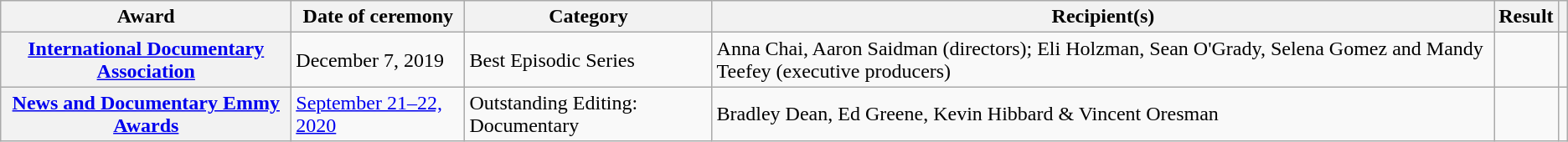<table class="wikitable plainrowheaders sortable">
<tr>
<th scope="col">Award</th>
<th scope="col">Date of ceremony</th>
<th scope="col">Category</th>
<th scope="col">Recipient(s)</th>
<th scope="col">Result</th>
<th scope="col" class="unsortable"></th>
</tr>
<tr>
<th scope="row"><a href='#'>International Documentary Association</a></th>
<td>December 7, 2019</td>
<td>Best Episodic Series</td>
<td>Anna Chai, Aaron Saidman (directors); Eli Holzman, Sean O'Grady, Selena Gomez and Mandy Teefey (executive producers)</td>
<td></td>
<td style="text-align:center;"></td>
</tr>
<tr>
<th scope="row" rowspan="2"><a href='#'>News and Documentary Emmy Awards</a></th>
<td rowspan="2"><a href='#'>September 21–22, 2020</a></td>
<td>Outstanding Editing: Documentary</td>
<td>Bradley Dean, Ed Greene, Kevin Hibbard & Vincent Oresman</td>
<td></td>
<td style="text-align:center;" rowspan="2"></td>
</tr>
</table>
